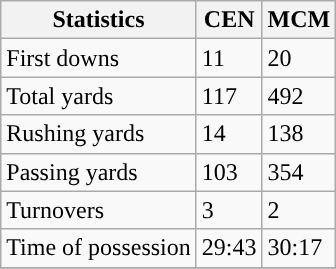<table class="wikitable">
<tr>
<th>Statistics</th>
<th>CEN</th>
<th>MCM</th>
</tr>
<tr>
<td>First downs</td>
<td>11</td>
<td>20</td>
</tr>
<tr>
<td>Total yards</td>
<td>117</td>
<td>492</td>
</tr>
<tr>
<td>Rushing yards</td>
<td>14</td>
<td>138</td>
</tr>
<tr>
<td>Passing yards</td>
<td>103</td>
<td>354</td>
</tr>
<tr>
<td>Turnovers</td>
<td>3</td>
<td>2</td>
</tr>
<tr>
<td>Time of possession</td>
<td>29:43</td>
<td>30:17</td>
</tr>
<tr>
</tr>
</table>
